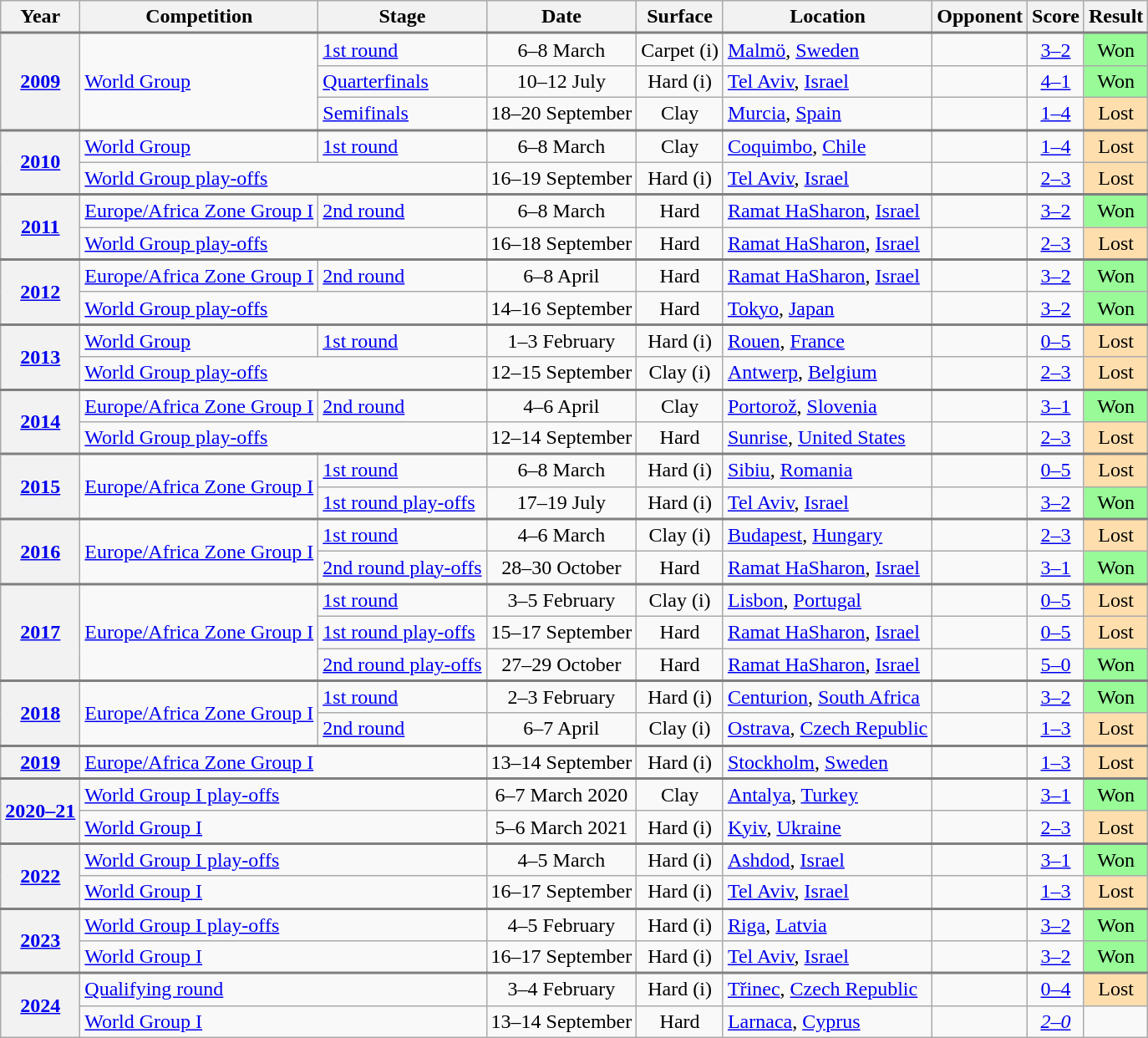<table class="wikitable" style="text-align:center;">
<tr>
<th>Year</th>
<th>Competition</th>
<th>Stage</th>
<th>Date</th>
<th>Surface</th>
<th>Location</th>
<th>Opponent</th>
<th>Score</th>
<th>Result</th>
</tr>
<tr style="border-top:2px solid gray;">
<th rowspan=3><a href='#'>2009</a></th>
<td align=left rowspan=3><a href='#'>World Group</a></td>
<td align=left><a href='#'>1st round</a></td>
<td>6–8 March</td>
<td>Carpet (i)</td>
<td align=left><a href='#'>Malmö</a>, <a href='#'>Sweden</a></td>
<td align=left></td>
<td><a href='#'>3–2</a></td>
<td bgcolor=#98FB98>Won</td>
</tr>
<tr>
<td align=left><a href='#'>Quarterfinals</a></td>
<td>10–12 July</td>
<td>Hard (i)</td>
<td align=left><a href='#'>Tel Aviv</a>, <a href='#'>Israel</a></td>
<td align=left></td>
<td><a href='#'>4–1</a></td>
<td bgcolor=#98FB98>Won</td>
</tr>
<tr>
<td align=left><a href='#'>Semifinals</a></td>
<td>18–20 September</td>
<td>Clay</td>
<td align=left><a href='#'>Murcia</a>, <a href='#'>Spain</a></td>
<td align=left></td>
<td><a href='#'>1–4</a></td>
<td bgcolor=#FFDEAD>Lost</td>
</tr>
<tr style="border-top:2px solid gray;">
<th rowspan=2><a href='#'>2010</a></th>
<td align=left><a href='#'>World Group</a></td>
<td align=left><a href='#'>1st round</a></td>
<td>6–8 March</td>
<td>Clay</td>
<td align=left><a href='#'>Coquimbo</a>, <a href='#'>Chile</a></td>
<td align=left></td>
<td><a href='#'>1–4</a></td>
<td bgcolor=#FFDEAD>Lost</td>
</tr>
<tr>
<td align=left colspan=2><a href='#'>World Group play-offs</a></td>
<td>16–19 September</td>
<td>Hard (i)</td>
<td align=left><a href='#'>Tel Aviv</a>, <a href='#'>Israel</a></td>
<td align=left></td>
<td><a href='#'>2–3</a></td>
<td bgcolor=#FFDEAD>Lost</td>
</tr>
<tr style="border-top:2px solid gray;">
<th rowspan=2><a href='#'>2011</a></th>
<td align=left><a href='#'>Europe/Africa Zone Group I</a></td>
<td align=left><a href='#'>2nd round</a></td>
<td>6–8 March</td>
<td>Hard</td>
<td align=left><a href='#'>Ramat HaSharon</a>, <a href='#'>Israel</a></td>
<td align=left></td>
<td><a href='#'>3–2</a></td>
<td bgcolor=#98FB98>Won</td>
</tr>
<tr>
<td align=left colspan=2><a href='#'>World Group play-offs</a></td>
<td>16–18 September</td>
<td>Hard</td>
<td align=left><a href='#'>Ramat HaSharon</a>, <a href='#'>Israel</a></td>
<td align=left></td>
<td><a href='#'>2–3</a></td>
<td bgcolor=#FFDEAD>Lost</td>
</tr>
<tr style="border-top:2px solid gray;">
<th rowspan=2><a href='#'>2012</a></th>
<td align=left><a href='#'>Europe/Africa Zone Group I</a></td>
<td align=left><a href='#'>2nd round</a></td>
<td>6–8 April</td>
<td>Hard</td>
<td align=left><a href='#'>Ramat HaSharon</a>, <a href='#'>Israel</a></td>
<td align=left></td>
<td><a href='#'>3–2</a></td>
<td bgcolor=#98FB98>Won</td>
</tr>
<tr>
<td align=left colspan=2><a href='#'>World Group play-offs</a></td>
<td>14–16 September</td>
<td>Hard</td>
<td align=left><a href='#'>Tokyo</a>, <a href='#'>Japan</a></td>
<td align=left></td>
<td><a href='#'>3–2</a></td>
<td bgcolor=#98FB98>Won</td>
</tr>
<tr style="border-top:2px solid gray;">
<th rowspan=2><a href='#'>2013</a></th>
<td align=left><a href='#'>World Group</a></td>
<td align=left><a href='#'>1st round</a></td>
<td>1–3 February</td>
<td>Hard (i)</td>
<td align=left><a href='#'>Rouen</a>, <a href='#'>France</a></td>
<td align=left></td>
<td><a href='#'>0–5</a></td>
<td bgcolor=#FFDEAD>Lost</td>
</tr>
<tr>
<td align=left colspan=2><a href='#'>World Group play-offs</a></td>
<td>12–15 September</td>
<td>Clay (i)</td>
<td align=left><a href='#'>Antwerp</a>, <a href='#'>Belgium</a></td>
<td align=left></td>
<td><a href='#'>2–3</a></td>
<td bgcolor=#FFDEAD>Lost</td>
</tr>
<tr style="border-top:2px solid gray;">
<th rowspan=2><a href='#'>2014</a></th>
<td align=left><a href='#'>Europe/Africa Zone Group I</a></td>
<td align=left><a href='#'>2nd round</a></td>
<td>4–6 April</td>
<td>Clay</td>
<td align=left><a href='#'>Portorož</a>, <a href='#'>Slovenia</a></td>
<td align=left></td>
<td><a href='#'>3–1</a></td>
<td bgcolor=#98FB98>Won</td>
</tr>
<tr>
<td align=left colspan=2><a href='#'>World Group play-offs</a></td>
<td>12–14 September</td>
<td>Hard</td>
<td align=left><a href='#'>Sunrise</a>, <a href='#'>United States</a></td>
<td align=left></td>
<td><a href='#'>2–3</a></td>
<td bgcolor=#FFDEAD>Lost</td>
</tr>
<tr style="border-top:2px solid gray;">
<th rowspan=2><a href='#'>2015</a></th>
<td align=left rowspan=2><a href='#'>Europe/Africa Zone Group I</a></td>
<td align=left><a href='#'>1st round</a></td>
<td>6–8 March</td>
<td>Hard (i)</td>
<td align=left><a href='#'>Sibiu</a>, <a href='#'>Romania</a></td>
<td align=left></td>
<td><a href='#'>0–5</a></td>
<td bgcolor=#FFDEAD>Lost</td>
</tr>
<tr>
<td align=left><a href='#'>1st round play-offs</a></td>
<td>17–19 July</td>
<td>Hard (i)</td>
<td align=left><a href='#'>Tel Aviv</a>, <a href='#'>Israel</a></td>
<td align=left></td>
<td><a href='#'>3–2</a></td>
<td bgcolor=#98FB98>Won</td>
</tr>
<tr style="border-top:2px solid gray;">
<th rowspan=2><a href='#'>2016</a></th>
<td align=left rowspan=2><a href='#'>Europe/Africa Zone Group I</a></td>
<td align=left><a href='#'>1st round</a></td>
<td>4–6 March</td>
<td>Clay (i)</td>
<td align=left><a href='#'>Budapest</a>, <a href='#'>Hungary</a></td>
<td align=left></td>
<td><a href='#'>2–3</a></td>
<td bgcolor=#FFDEAD>Lost</td>
</tr>
<tr>
<td align=left><a href='#'>2nd round play-offs</a></td>
<td>28–30 October</td>
<td>Hard</td>
<td align=left><a href='#'>Ramat HaSharon</a>, <a href='#'>Israel</a></td>
<td align=left></td>
<td><a href='#'>3–1</a></td>
<td bgcolor=#98FB98>Won</td>
</tr>
<tr style="border-top:2px solid gray;">
<th rowspan=3><a href='#'>2017</a></th>
<td align=left rowspan=3><a href='#'>Europe/Africa Zone Group I</a></td>
<td align=left><a href='#'>1st round</a></td>
<td>3–5 February</td>
<td>Clay (i)</td>
<td align=left><a href='#'>Lisbon</a>, <a href='#'>Portugal</a></td>
<td align=left></td>
<td><a href='#'>0–5</a></td>
<td bgcolor=#FFDEAD>Lost</td>
</tr>
<tr>
<td align=left><a href='#'>1st round play-offs</a></td>
<td>15–17 September</td>
<td>Hard</td>
<td align=left><a href='#'>Ramat HaSharon</a>, <a href='#'>Israel</a></td>
<td align=left></td>
<td><a href='#'>0–5</a></td>
<td bgcolor=#FFDEAD>Lost</td>
</tr>
<tr>
<td align=left><a href='#'>2nd round play-offs</a></td>
<td>27–29 October</td>
<td>Hard</td>
<td align=left><a href='#'>Ramat HaSharon</a>, <a href='#'>Israel</a></td>
<td align=left></td>
<td><a href='#'>5–0</a></td>
<td bgcolor=#98FB98>Won</td>
</tr>
<tr style="border-top:2px solid gray;">
<th rowspan=2><a href='#'>2018</a></th>
<td align=left rowspan=2><a href='#'>Europe/Africa Zone Group I</a></td>
<td align=left><a href='#'>1st round</a></td>
<td>2–3 February</td>
<td>Hard (i)</td>
<td align=left><a href='#'>Centurion</a>, <a href='#'>South Africa</a></td>
<td align=left></td>
<td><a href='#'>3–2</a></td>
<td bgcolor=#98FB98>Won</td>
</tr>
<tr>
<td align=left><a href='#'>2nd round</a></td>
<td>6–7 April</td>
<td>Clay (i)</td>
<td align=left><a href='#'>Ostrava</a>, <a href='#'>Czech Republic</a></td>
<td align=left></td>
<td><a href='#'>1–3</a></td>
<td bgcolor=#FFDEAD>Lost</td>
</tr>
<tr style="border-top:2px solid gray;">
<th><a href='#'>2019</a></th>
<td align=left colspan=2><a href='#'>Europe/Africa Zone Group I</a></td>
<td>13–14 September</td>
<td>Hard (i)</td>
<td align=left><a href='#'>Stockholm</a>, <a href='#'>Sweden</a></td>
<td align=left></td>
<td><a href='#'>1–3</a></td>
<td bgcolor=#FFDEAD>Lost</td>
</tr>
<tr style="border-top:2px solid gray;">
<th rowspan=2><a href='#'>2020–21</a></th>
<td align=left colspan=2><a href='#'>World Group I play-offs</a></td>
<td>6–7 March 2020</td>
<td>Clay</td>
<td align=left><a href='#'>Antalya</a>, <a href='#'>Turkey</a></td>
<td align=left></td>
<td><a href='#'>3–1</a></td>
<td bgcolor=#98FB98>Won</td>
</tr>
<tr>
<td align=left colspan=2><a href='#'>World Group I</a></td>
<td>5–6 March 2021</td>
<td>Hard (i)</td>
<td align=left><a href='#'>Kyiv</a>, <a href='#'>Ukraine</a></td>
<td align=left></td>
<td><a href='#'>2–3</a></td>
<td bgcolor=#FFDEAD>Lost</td>
</tr>
<tr style="border-top:2px solid gray;">
<th rowspan=2><a href='#'>2022</a></th>
<td align=left colspan=2><a href='#'>World Group I play-offs</a></td>
<td>4–5 March</td>
<td>Hard (i)</td>
<td align=left><a href='#'>Ashdod</a>, <a href='#'>Israel</a></td>
<td align=left></td>
<td><a href='#'>3–1</a></td>
<td bgcolor=#98FB98>Won</td>
</tr>
<tr>
<td align=left colspan=2><a href='#'>World Group I</a></td>
<td>16–17 September</td>
<td>Hard (i)</td>
<td align=left><a href='#'>Tel Aviv</a>, <a href='#'>Israel</a></td>
<td align=left></td>
<td><a href='#'>1–3</a></td>
<td bgcolor=#FFDEAD>Lost</td>
</tr>
<tr style="border-top:2px solid gray;">
<th rowspan=2><a href='#'>2023</a></th>
<td align=left colspan=2><a href='#'>World Group I play-offs</a></td>
<td>4–5 February</td>
<td>Hard (i)</td>
<td align=left><a href='#'>Riga</a>, <a href='#'>Latvia</a></td>
<td align=left></td>
<td><a href='#'>3–2</a></td>
<td bgcolor=#98FB98>Won</td>
</tr>
<tr>
<td align=left colspan=2><a href='#'>World Group I</a></td>
<td>16–17 September</td>
<td>Hard (i)</td>
<td align=left><a href='#'>Tel Aviv</a>, <a href='#'>Israel</a></td>
<td align=left></td>
<td><a href='#'>3–2</a></td>
<td bgcolor=#98FB98>Won</td>
</tr>
<tr style="border-top:2px solid gray;">
<th rowspan=2><a href='#'>2024</a></th>
<td align=left colspan=2><a href='#'>Qualifying round</a></td>
<td>3–4 February</td>
<td>Hard (i)</td>
<td align=left><a href='#'>Třinec</a>, <a href='#'>Czech Republic</a></td>
<td align=left></td>
<td><a href='#'>0–4</a></td>
<td bgcolor=#FFDEAD>Lost</td>
</tr>
<tr>
<td align=left colspan=2><a href='#'>World Group I</a></td>
<td>13–14 September</td>
<td>Hard</td>
<td align=left><a href='#'>Larnaca</a>, <a href='#'>Cyprus</a></td>
<td align=left></td>
<td><em><a href='#'>2–0</a></em></td>
<td></td>
</tr>
</table>
